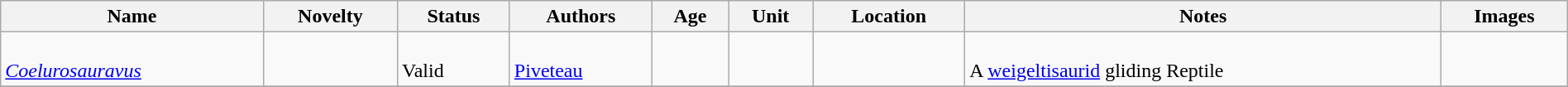<table class="wikitable sortable" align="center" width="100%">
<tr>
<th>Name</th>
<th>Novelty</th>
<th>Status</th>
<th>Authors</th>
<th>Age</th>
<th>Unit</th>
<th>Location</th>
<th>Notes</th>
<th>Images</th>
</tr>
<tr>
<td><br><em><a href='#'>Coelurosauravus</a></em></td>
<td></td>
<td><br>Valid</td>
<td><br><a href='#'>Piveteau</a></td>
<td></td>
<td></td>
<td><br></td>
<td><br>A <a href='#'>weigeltisaurid</a> gliding Reptile</td>
<td><br></td>
</tr>
<tr>
</tr>
</table>
